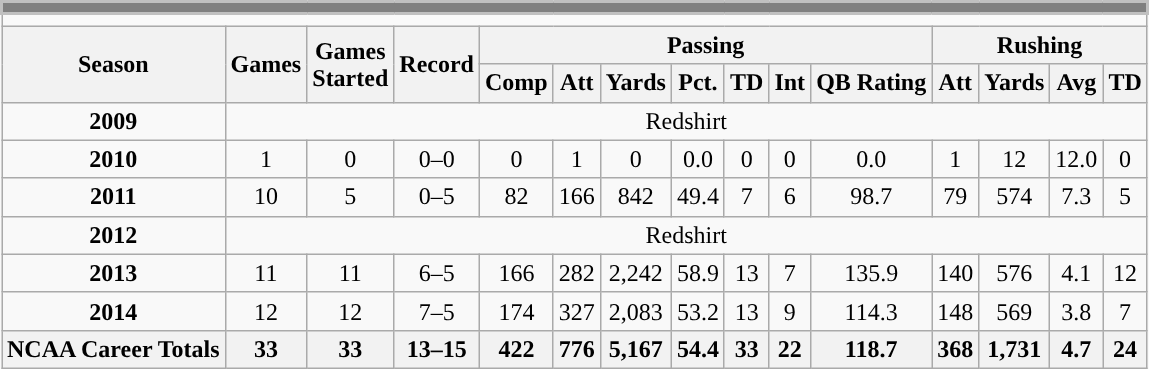<table class=wikitable style="text-align:center;">
<tr>
<td ! colspan="15" style="background:gray; border:2px solid silver; color:white;"></td>
</tr>
<tr>
<td ! colspan="15"></td>
</tr>
<tr>
<th rowspan=2>Season</th>
<th rowspan=2>Games</th>
<th rowspan=2>Games<br>Started</th>
<th rowspan=2>Record</th>
<th colspan=7>Passing</th>
<th colspan=4>Rushing</th>
</tr>
<tr>
<th>Comp</th>
<th>Att</th>
<th>Yards</th>
<th>Pct.</th>
<th>TD</th>
<th>Int</th>
<th>QB Rating</th>
<th>Att</th>
<th>Yards</th>
<th>Avg</th>
<th>TD</th>
</tr>
<tr>
<td><strong>2009</strong></td>
<td colspan=14 style="text-align:center;">Redshirt</td>
</tr>
<tr>
<td><strong>2010</strong></td>
<td>1</td>
<td>0</td>
<td>0–0</td>
<td>0</td>
<td>1</td>
<td>0</td>
<td>0.0</td>
<td>0</td>
<td>0</td>
<td>0.0</td>
<td>1</td>
<td>12</td>
<td>12.0</td>
<td>0</td>
</tr>
<tr>
<td><strong>2011</strong></td>
<td>10</td>
<td>5</td>
<td>0–5</td>
<td>82</td>
<td>166</td>
<td>842</td>
<td>49.4</td>
<td>7</td>
<td>6</td>
<td>98.7</td>
<td>79</td>
<td>574</td>
<td>7.3</td>
<td>5</td>
</tr>
<tr>
<td><strong>2012</strong></td>
<td colspan=14 style="text-align:center;">Redshirt</td>
</tr>
<tr>
<td><strong>2013</strong></td>
<td>11</td>
<td>11</td>
<td>6–5</td>
<td>166</td>
<td>282</td>
<td>2,242</td>
<td>58.9</td>
<td>13</td>
<td>7</td>
<td>135.9</td>
<td>140</td>
<td>576</td>
<td>4.1</td>
<td>12</td>
</tr>
<tr>
<td><strong>2014</strong></td>
<td>12</td>
<td>12</td>
<td>7–5</td>
<td>174</td>
<td>327</td>
<td>2,083</td>
<td>53.2</td>
<td>13</td>
<td>9</td>
<td>114.3</td>
<td>148</td>
<td>569</td>
<td>3.8</td>
<td>7</td>
</tr>
<tr>
<th>NCAA Career Totals</th>
<th>33</th>
<th>33</th>
<th>13–15</th>
<th>422</th>
<th>776</th>
<th>5,167</th>
<th>54.4</th>
<th>33</th>
<th>22</th>
<th>118.7</th>
<th>368</th>
<th>1,731</th>
<th>4.7</th>
<th>24</th>
</tr>
</table>
